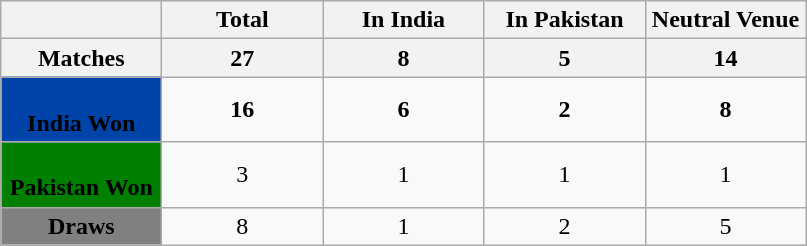<table class="wikitable" style="text-align:center">
<tr>
<th style="width:100px;"></th>
<th style="width:100px;">Total</th>
<th style="width:100px;">In India</th>
<th style="width:100px;">In Pakistan</th>
<th style="width:100px;">Neutral Venue</th>
</tr>
<tr>
<th>Matches</th>
<th>27</th>
<th>8</th>
<th>5</th>
<th>14</th>
</tr>
<tr>
<td style="background-color:#0044AA"><span><br><strong>India Won</strong></span></td>
<td><strong>16</strong></td>
<td><strong>6</strong></td>
<td><strong>2</strong></td>
<td><strong>8</strong></td>
</tr>
<tr>
<td style="background-color:green"><span><br><strong>Pakistan Won</strong></span></td>
<td>3</td>
<td>1</td>
<td>1</td>
<td>1</td>
</tr>
<tr>
<td style="background-color:Grey"><span><strong>Draws</strong></span></td>
<td>8</td>
<td>1</td>
<td>2</td>
<td>5</td>
</tr>
</table>
